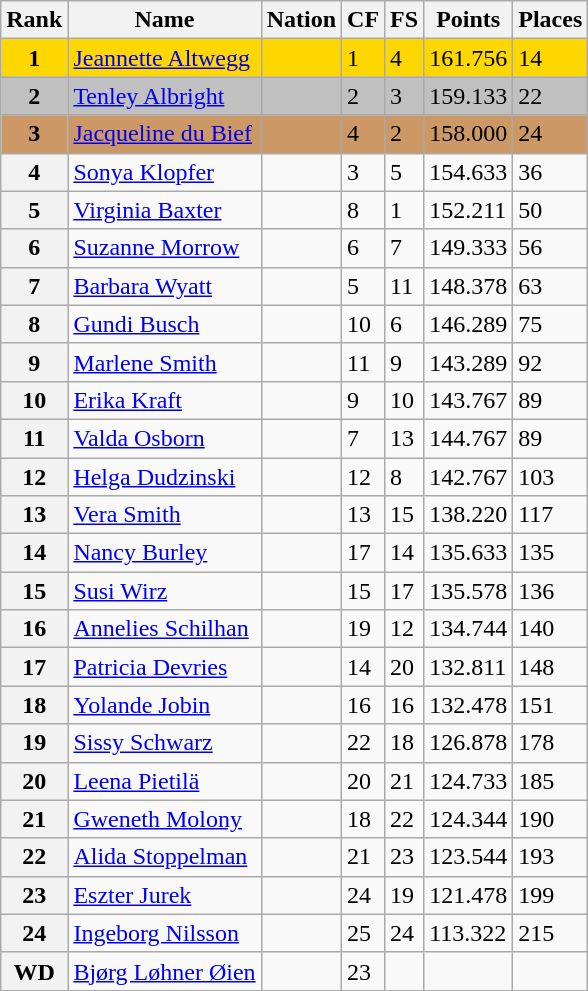<table class="wikitable">
<tr>
<th>Rank</th>
<th>Name</th>
<th>Nation</th>
<th>CF</th>
<th>FS</th>
<th>Points</th>
<th>Places</th>
</tr>
<tr bgcolor="gold">
<td align="center"><strong>1</strong></td>
<td><a href='#'>Jeannette Altwegg</a></td>
<td></td>
<td>1</td>
<td>4</td>
<td>161.756</td>
<td>14</td>
</tr>
<tr bgcolor="silver">
<td align="center"><strong>2</strong></td>
<td><a href='#'>Tenley Albright</a></td>
<td></td>
<td>2</td>
<td>3</td>
<td>159.133</td>
<td>22</td>
</tr>
<tr bgcolor="cc9966">
<td align="center"><strong>3</strong></td>
<td><a href='#'>Jacqueline du Bief</a></td>
<td></td>
<td>4</td>
<td>2</td>
<td>158.000</td>
<td>24</td>
</tr>
<tr>
<th>4</th>
<td><a href='#'>Sonya Klopfer</a></td>
<td></td>
<td>3</td>
<td>5</td>
<td>154.633</td>
<td>36</td>
</tr>
<tr>
<th>5</th>
<td><a href='#'>Virginia Baxter</a></td>
<td></td>
<td>8</td>
<td>1</td>
<td>152.211</td>
<td>50</td>
</tr>
<tr>
<th>6</th>
<td><a href='#'>Suzanne Morrow</a></td>
<td></td>
<td>6</td>
<td>7</td>
<td>149.333</td>
<td>56</td>
</tr>
<tr>
<th>7</th>
<td><a href='#'>Barbara Wyatt</a></td>
<td></td>
<td>5</td>
<td>11</td>
<td>148.378</td>
<td>63</td>
</tr>
<tr>
<th>8</th>
<td><a href='#'>Gundi Busch</a></td>
<td></td>
<td>10</td>
<td>6</td>
<td>146.289</td>
<td>75</td>
</tr>
<tr>
<th>9</th>
<td><a href='#'>Marlene Smith</a></td>
<td></td>
<td>11</td>
<td>9</td>
<td>143.289</td>
<td>92</td>
</tr>
<tr>
<th>10</th>
<td><a href='#'>Erika Kraft</a></td>
<td></td>
<td>9</td>
<td>10</td>
<td>143.767</td>
<td>89</td>
</tr>
<tr>
<th>11</th>
<td><a href='#'>Valda Osborn</a></td>
<td></td>
<td>7</td>
<td>13</td>
<td>144.767</td>
<td>89</td>
</tr>
<tr>
<th>12</th>
<td><a href='#'>Helga Dudzinski</a></td>
<td></td>
<td>12</td>
<td>8</td>
<td>142.767</td>
<td>103</td>
</tr>
<tr>
<th>13</th>
<td><a href='#'>Vera Smith</a></td>
<td></td>
<td>13</td>
<td>15</td>
<td>138.220</td>
<td>117</td>
</tr>
<tr>
<th>14</th>
<td><a href='#'>Nancy Burley</a></td>
<td></td>
<td>17</td>
<td>14</td>
<td>135.633</td>
<td>135</td>
</tr>
<tr>
<th>15</th>
<td><a href='#'>Susi Wirz</a></td>
<td></td>
<td>15</td>
<td>17</td>
<td>135.578</td>
<td>136</td>
</tr>
<tr>
<th>16</th>
<td><a href='#'>Annelies Schilhan</a></td>
<td></td>
<td>19</td>
<td>12</td>
<td>134.744</td>
<td>140</td>
</tr>
<tr>
<th>17</th>
<td><a href='#'>Patricia Devries</a></td>
<td></td>
<td>14</td>
<td>20</td>
<td>132.811</td>
<td>148</td>
</tr>
<tr>
<th>18</th>
<td><a href='#'>Yolande Jobin</a></td>
<td></td>
<td>16</td>
<td>16</td>
<td>132.478</td>
<td>151</td>
</tr>
<tr>
<th>19</th>
<td><a href='#'>Sissy Schwarz</a></td>
<td></td>
<td>22</td>
<td>18</td>
<td>126.878</td>
<td>178</td>
</tr>
<tr>
<th>20</th>
<td><a href='#'>Leena Pietilä</a></td>
<td></td>
<td>20</td>
<td>21</td>
<td>124.733</td>
<td>185</td>
</tr>
<tr>
<th>21</th>
<td><a href='#'>Gweneth Molony</a></td>
<td></td>
<td>18</td>
<td>22</td>
<td>124.344</td>
<td>190</td>
</tr>
<tr>
<th>22</th>
<td><a href='#'>Alida Stoppelman</a></td>
<td></td>
<td>21</td>
<td>23</td>
<td>123.544</td>
<td>193</td>
</tr>
<tr>
<th>23</th>
<td><a href='#'>Eszter Jurek</a></td>
<td></td>
<td>24</td>
<td>19</td>
<td>121.478</td>
<td>199</td>
</tr>
<tr>
<th>24</th>
<td><a href='#'>Ingeborg Nilsson</a></td>
<td></td>
<td>25</td>
<td>24</td>
<td>113.322</td>
<td>215</td>
</tr>
<tr>
<th>WD</th>
<td><a href='#'>Bjørg Løhner Øien</a></td>
<td></td>
<td>23</td>
<td></td>
<td></td>
<td></td>
</tr>
</table>
